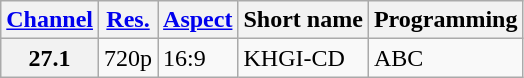<table class="wikitable">
<tr>
<th scope = "col"><a href='#'>Channel</a></th>
<th scope = "col"><a href='#'>Res.</a></th>
<th scope = "col"><a href='#'>Aspect</a></th>
<th scope = "col">Short name</th>
<th scope = "col">Programming</th>
</tr>
<tr>
<th scope = "row">27.1</th>
<td>720p</td>
<td>16:9</td>
<td>KHGI-CD</td>
<td>ABC</td>
</tr>
</table>
